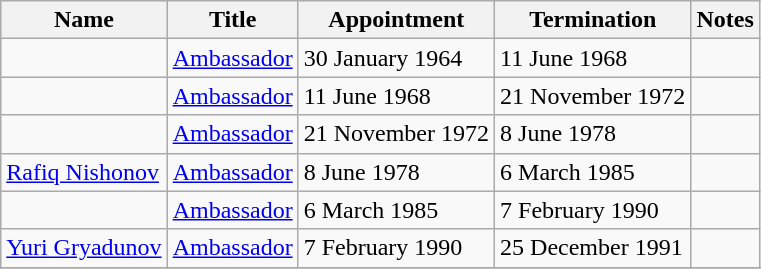<table class="wikitable">
<tr valign="middle">
<th>Name</th>
<th>Title</th>
<th>Appointment</th>
<th>Termination</th>
<th>Notes</th>
</tr>
<tr>
<td></td>
<td><a href='#'>Ambassador</a></td>
<td>30 January 1964</td>
<td>11 June 1968</td>
<td></td>
</tr>
<tr>
<td></td>
<td><a href='#'>Ambassador</a></td>
<td>11 June 1968</td>
<td>21 November 1972</td>
<td></td>
</tr>
<tr>
<td></td>
<td><a href='#'>Ambassador</a></td>
<td>21 November 1972</td>
<td>8 June 1978</td>
<td></td>
</tr>
<tr>
<td><a href='#'>Rafiq Nishonov</a></td>
<td><a href='#'>Ambassador</a></td>
<td>8 June 1978</td>
<td>6 March 1985</td>
<td></td>
</tr>
<tr>
<td></td>
<td><a href='#'>Ambassador</a></td>
<td>6 March 1985</td>
<td>7 February 1990</td>
<td></td>
</tr>
<tr>
<td><a href='#'>Yuri Gryadunov</a></td>
<td><a href='#'>Ambassador</a></td>
<td>7 February 1990</td>
<td>25 December 1991</td>
<td></td>
</tr>
<tr>
</tr>
</table>
